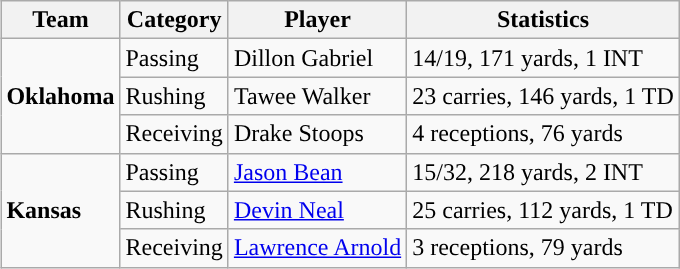<table class="wikitable" style="float: right;">
<tr>
<th>Team</th>
<th>Category</th>
<th>Player</th>
<th>Statistics</th>
</tr>
<tr>
<td rowspan=3><strong>Oklahoma</strong></td>
<td>Passing</td>
<td>Dillon Gabriel</td>
<td>14/19, 171 yards, 1 INT</td>
</tr>
<tr>
<td>Rushing</td>
<td>Tawee Walker</td>
<td>23 carries, 146 yards, 1 TD</td>
</tr>
<tr>
<td>Receiving</td>
<td>Drake Stoops</td>
<td>4 receptions, 76 yards</td>
</tr>
<tr>
<td rowspan=3><strong>Kansas</strong></td>
<td>Passing</td>
<td><a href='#'>Jason Bean</a></td>
<td>15/32, 218 yards, 2 INT</td>
</tr>
<tr>
<td>Rushing</td>
<td><a href='#'>Devin Neal</a></td>
<td>25 carries, 112 yards, 1 TD</td>
</tr>
<tr>
<td>Receiving</td>
<td><a href='#'>Lawrence Arnold</a></td>
<td>3 receptions, 79 yards</td>
</tr>
</table>
